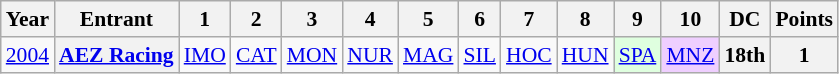<table class="wikitable" style="text-align:center; font-size:90%">
<tr>
<th>Year</th>
<th>Entrant</th>
<th>1</th>
<th>2</th>
<th>3</th>
<th>4</th>
<th>5</th>
<th>6</th>
<th>7</th>
<th>8</th>
<th>9</th>
<th>10</th>
<th>DC</th>
<th>Points</th>
</tr>
<tr>
<td><a href='#'>2004</a></td>
<th><a href='#'>AEZ Racing</a></th>
<td><a href='#'>IMO</a></td>
<td><a href='#'>CAT</a></td>
<td><a href='#'>MON</a></td>
<td><a href='#'>NUR</a></td>
<td><a href='#'>MAG</a></td>
<td><a href='#'>SIL</a></td>
<td><a href='#'>HOC</a></td>
<td><a href='#'>HUN</a></td>
<td style="background:#DFFFDF;"><a href='#'>SPA</a><br></td>
<td style="background:#EFCFFF;"><a href='#'>MNZ</a><br></td>
<th>18th</th>
<th>1</th>
</tr>
</table>
